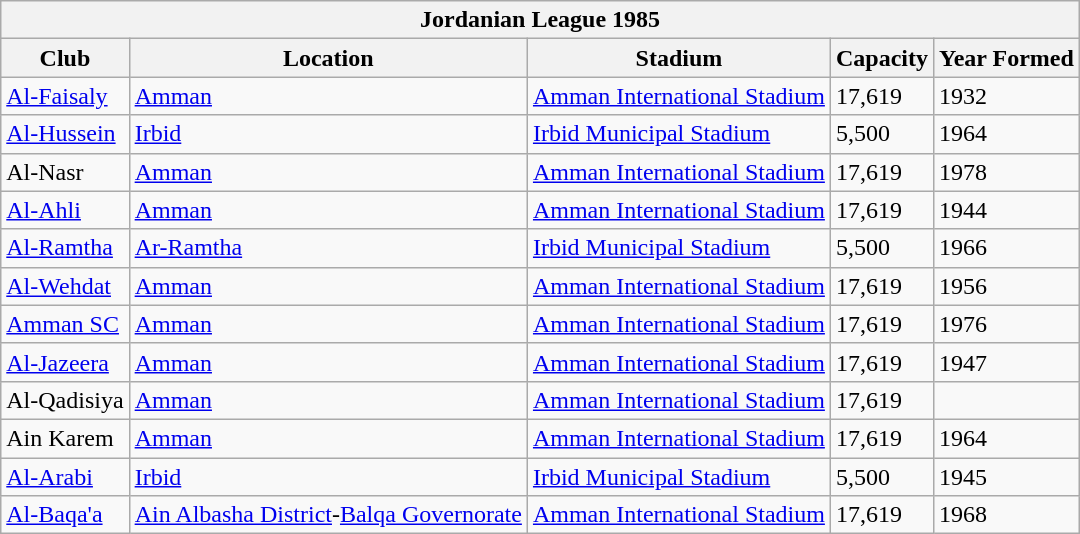<table class="wikitable">
<tr>
<th colspan="5">Jordanian  League 1985</th>
</tr>
<tr>
<th>Club</th>
<th>Location</th>
<th>Stadium</th>
<th>Capacity</th>
<th>Year Formed</th>
</tr>
<tr style="vertical-align:top;">
<td><a href='#'>Al-Faisaly</a></td>
<td><a href='#'>Amman</a></td>
<td><a href='#'>Amman International Stadium</a></td>
<td>17,619</td>
<td>1932</td>
</tr>
<tr style="vertical-align:top;">
<td><a href='#'>Al-Hussein</a></td>
<td><a href='#'>Irbid</a></td>
<td><a href='#'>Irbid Municipal Stadium</a></td>
<td>5,500</td>
<td>1964</td>
</tr>
<tr style="vertical-align:top;">
<td>Al-Nasr</td>
<td><a href='#'>Amman</a></td>
<td><a href='#'>Amman International Stadium</a></td>
<td>17,619</td>
<td>1978</td>
</tr>
<tr style="vertical-align:top;">
<td><a href='#'>Al-Ahli</a></td>
<td><a href='#'>Amman</a></td>
<td><a href='#'>Amman International Stadium</a></td>
<td>17,619</td>
<td>1944</td>
</tr>
<tr style="vertical-align:top;">
<td><a href='#'>Al-Ramtha</a></td>
<td><a href='#'>Ar-Ramtha</a></td>
<td><a href='#'>Irbid Municipal Stadium</a></td>
<td>5,500</td>
<td>1966</td>
</tr>
<tr style="vertical-align:top;">
<td><a href='#'>Al-Wehdat</a></td>
<td><a href='#'>Amman</a></td>
<td><a href='#'>Amman International Stadium</a></td>
<td>17,619</td>
<td>1956</td>
</tr>
<tr style="vertical-align:top;">
<td><a href='#'>Amman SC</a></td>
<td><a href='#'>Amman</a></td>
<td><a href='#'>Amman International Stadium</a></td>
<td>17,619</td>
<td>1976</td>
</tr>
<tr style="vertical-align:top;">
<td><a href='#'>Al-Jazeera</a></td>
<td><a href='#'>Amman</a></td>
<td><a href='#'>Amman International Stadium</a></td>
<td>17,619</td>
<td>1947</td>
</tr>
<tr style="vertical-align:top;">
<td>Al-Qadisiya</td>
<td><a href='#'>Amman</a></td>
<td><a href='#'>Amman International Stadium</a></td>
<td>17,619</td>
<td></td>
</tr>
<tr style="vertical-align:top;">
<td>Ain Karem</td>
<td><a href='#'>Amman</a></td>
<td><a href='#'>Amman International Stadium</a></td>
<td>17,619</td>
<td>1964</td>
</tr>
<tr style="vertical-align:top;">
<td><a href='#'>Al-Arabi</a></td>
<td><a href='#'>Irbid</a></td>
<td><a href='#'>Irbid Municipal Stadium</a></td>
<td>5,500</td>
<td>1945</td>
</tr>
<tr style="vertical-align:top;">
<td><a href='#'>Al-Baqa'a</a></td>
<td><a href='#'>Ain Albasha District</a>-<a href='#'>Balqa Governorate</a></td>
<td><a href='#'>Amman International Stadium</a></td>
<td>17,619</td>
<td>1968</td>
</tr>
</table>
